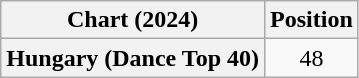<table class="wikitable plainrowheaders" style="text-align:center">
<tr>
<th scope="col">Chart (2024)</th>
<th scope="col">Position</th>
</tr>
<tr>
<th scope="row">Hungary (Dance Top 40)</th>
<td>48</td>
</tr>
</table>
